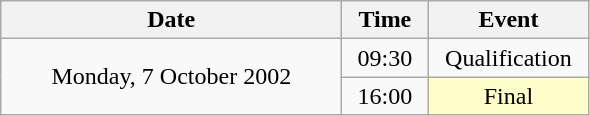<table class = "wikitable" style="text-align:center;">
<tr>
<th width=220>Date</th>
<th width=50>Time</th>
<th width=100>Event</th>
</tr>
<tr>
<td rowspan=2>Monday, 7 October 2002</td>
<td>09:30</td>
<td>Qualification</td>
</tr>
<tr>
<td>16:00</td>
<td bgcolor=ffffcc>Final</td>
</tr>
</table>
